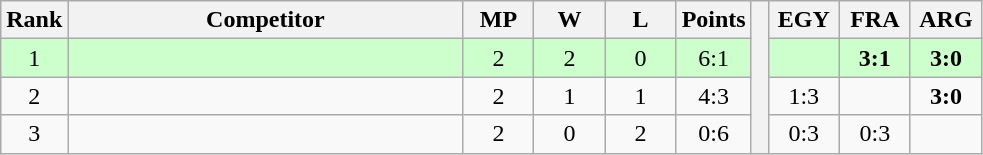<table class="wikitable" style="text-align:center">
<tr>
<th>Rank</th>
<th style="width:16em">Competitor</th>
<th style="width:2.5em">MP</th>
<th style="width:2.5em">W</th>
<th style="width:2.5em">L</th>
<th>Points</th>
<th rowspan="4"> </th>
<th style="width:2.5em">EGY</th>
<th style="width:2.5em">FRA</th>
<th style="width:2.5em">ARG</th>
</tr>
<tr style="background:#cfc;">
<td>1</td>
<td style="text-align:left"></td>
<td>2</td>
<td>2</td>
<td>0</td>
<td>6:1</td>
<td></td>
<td><strong>3:1</strong></td>
<td><strong>3:0</strong></td>
</tr>
<tr>
<td>2</td>
<td style="text-align:left"></td>
<td>2</td>
<td>1</td>
<td>1</td>
<td>4:3</td>
<td>1:3</td>
<td></td>
<td><strong>3:0</strong></td>
</tr>
<tr>
<td>3</td>
<td style="text-align:left"></td>
<td>2</td>
<td>0</td>
<td>2</td>
<td>0:6</td>
<td>0:3</td>
<td>0:3</td>
<td></td>
</tr>
</table>
